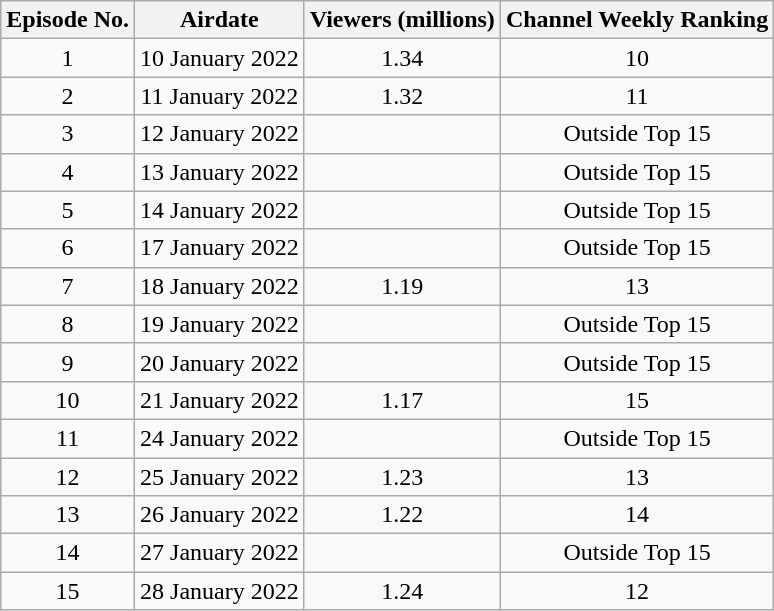<table class="wikitable" style="text-align:center;">
<tr>
<th>Episode No.</th>
<th>Airdate</th>
<th>Viewers (millions)</th>
<th>Channel Weekly Ranking</th>
</tr>
<tr>
<td>1</td>
<td>10 January 2022</td>
<td>1.34</td>
<td>10</td>
</tr>
<tr>
<td>2</td>
<td>11 January 2022</td>
<td>1.32</td>
<td>11</td>
</tr>
<tr>
<td>3</td>
<td>12 January 2022</td>
<td></td>
<td>Outside Top 15</td>
</tr>
<tr>
<td>4</td>
<td>13 January 2022</td>
<td></td>
<td>Outside Top 15</td>
</tr>
<tr>
<td>5</td>
<td>14 January 2022</td>
<td></td>
<td>Outside Top 15</td>
</tr>
<tr>
<td>6</td>
<td>17 January 2022</td>
<td></td>
<td>Outside Top 15</td>
</tr>
<tr>
<td>7</td>
<td>18 January 2022</td>
<td>1.19</td>
<td>13</td>
</tr>
<tr>
<td>8</td>
<td>19 January 2022</td>
<td></td>
<td>Outside Top 15</td>
</tr>
<tr>
<td>9</td>
<td>20 January 2022</td>
<td></td>
<td>Outside Top 15</td>
</tr>
<tr>
<td>10</td>
<td>21 January 2022</td>
<td>1.17</td>
<td>15</td>
</tr>
<tr>
<td>11</td>
<td>24 January 2022</td>
<td></td>
<td>Outside Top 15</td>
</tr>
<tr>
<td>12</td>
<td>25 January 2022</td>
<td>1.23</td>
<td>13</td>
</tr>
<tr>
<td>13</td>
<td>26 January 2022</td>
<td>1.22</td>
<td>14</td>
</tr>
<tr>
<td>14</td>
<td>27 January 2022</td>
<td></td>
<td>Outside Top 15</td>
</tr>
<tr>
<td>15</td>
<td>28 January 2022</td>
<td>1.24</td>
<td>12</td>
</tr>
</table>
